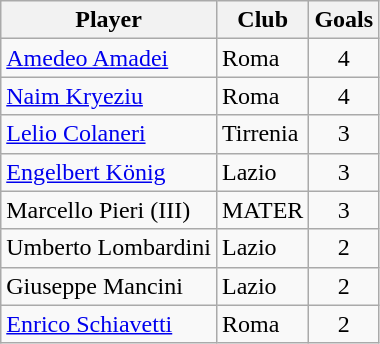<table class="wikitable" style="text-align:center">
<tr>
<th>Player</th>
<th>Club</th>
<th>Goals</th>
</tr>
<tr>
<td align="left"> <a href='#'>Amedeo Amadei</a></td>
<td align="left">Roma</td>
<td>4</td>
</tr>
<tr>
<td align="left"> <a href='#'>Naim Kryeziu</a></td>
<td align="left">Roma</td>
<td>4</td>
</tr>
<tr>
<td align="left"> <a href='#'>Lelio Colaneri</a></td>
<td align="left">Tirrenia</td>
<td>3</td>
</tr>
<tr>
<td align="left"> <a href='#'>Engelbert König</a></td>
<td align="left">Lazio</td>
<td>3</td>
</tr>
<tr>
<td align="left"> Marcello Pieri (III)</td>
<td align="left">MATER</td>
<td>3</td>
</tr>
<tr>
<td align="left"> Umberto Lombardini</td>
<td align="left">Lazio</td>
<td>2</td>
</tr>
<tr>
<td align="left"> Giuseppe Mancini</td>
<td align="left">Lazio</td>
<td>2</td>
</tr>
<tr>
<td align="left"> <a href='#'>Enrico Schiavetti</a></td>
<td align="left">Roma</td>
<td>2</td>
</tr>
</table>
